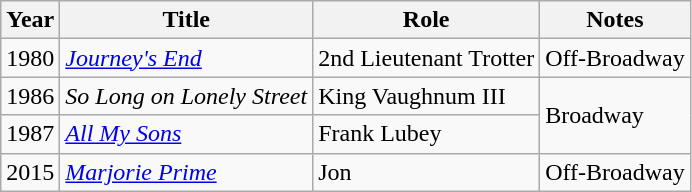<table class = "wikitable sortable">
<tr>
<th>Year</th>
<th>Title</th>
<th>Role</th>
<th>Notes</th>
</tr>
<tr>
<td>1980</td>
<td><em><a href='#'>Journey's End</a></em></td>
<td>2nd Lieutenant Trotter</td>
<td>Off-Broadway</td>
</tr>
<tr>
<td>1986</td>
<td><em>So Long on Lonely Street</em></td>
<td>King Vaughnum III</td>
<td rowspan="2">Broadway</td>
</tr>
<tr>
<td>1987</td>
<td><em><a href='#'>All My Sons</a></em></td>
<td>Frank Lubey</td>
</tr>
<tr>
<td>2015</td>
<td><em><a href='#'>Marjorie Prime</a></em></td>
<td>Jon</td>
<td>Off-Broadway</td>
</tr>
</table>
